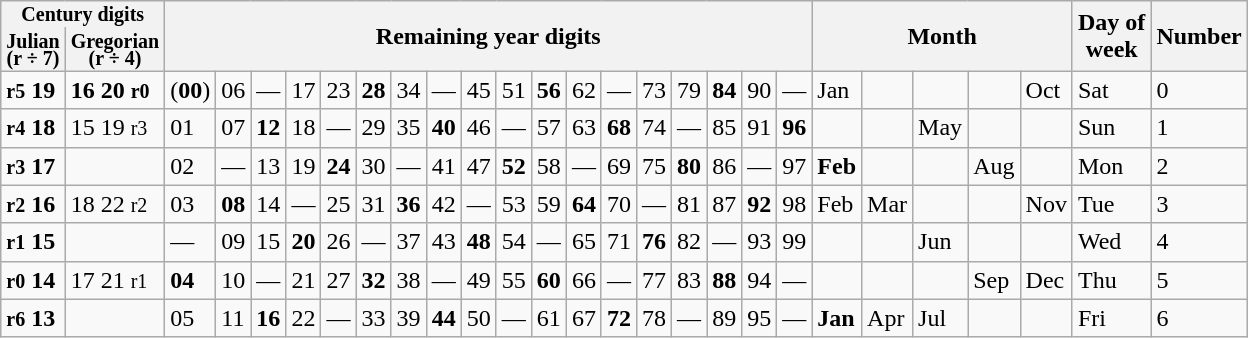<table class=wikitable>
<tr>
<th colspan=2 style="line-height:10px; border-bottom:none"><small>Century digits</small></th>
<th colspan=18 rowspan=2>Remaining year digits</th>
<th colspan=5 rowspan=2>Month</th>
<th colspan=1 rowspan=2>Day of<br>week</th>
<th colspan=1 rowspan=2>Number</th>
</tr>
<tr>
<th style="border-top:none; line-height:10px"><small>Julian<br>(r ÷ 7)</small></th>
<th style="border-top:none; line-height:10px"><small>Gregorian<br>(r ÷ 4)</small></th>
</tr>
<tr>
<td><small><strong>r5</strong></small> <strong>19</strong></td>
<td><strong>16</strong> <strong>20</strong> <small><strong>r0</strong></small></td>
<td>(<strong>00</strong>)</td>
<td>06</td>
<td>—</td>
<td>17</td>
<td>23</td>
<td><strong>28</strong></td>
<td>34</td>
<td>—</td>
<td>45</td>
<td>51</td>
<td><strong>56</strong></td>
<td>62</td>
<td>—</td>
<td>73</td>
<td>79</td>
<td><strong>84</strong></td>
<td>90</td>
<td>—</td>
<td>Jan</td>
<td></td>
<td></td>
<td></td>
<td>Oct</td>
<td>Sat</td>
<td>0</td>
</tr>
<tr>
<td><small><strong>r4</strong></small> <strong>18</strong></td>
<td>15 19 <small>r3</small></td>
<td>01</td>
<td>07</td>
<td><strong>12</strong></td>
<td>18</td>
<td>—</td>
<td>29</td>
<td>35</td>
<td><strong>40</strong></td>
<td>46</td>
<td>—</td>
<td>57</td>
<td>63</td>
<td><strong>68</strong></td>
<td>74</td>
<td>—</td>
<td>85</td>
<td>91</td>
<td><strong>96</strong></td>
<td></td>
<td></td>
<td>May</td>
<td></td>
<td></td>
<td>Sun</td>
<td>1</td>
</tr>
<tr>
<td><small><strong>r3</strong></small> <strong>17</strong></td>
<td></td>
<td>02</td>
<td>—</td>
<td>13</td>
<td>19</td>
<td><strong>24</strong></td>
<td>30</td>
<td>—</td>
<td>41</td>
<td>47</td>
<td><strong>52</strong></td>
<td>58</td>
<td>—</td>
<td>69</td>
<td>75</td>
<td><strong>80</strong></td>
<td>86</td>
<td>—</td>
<td>97</td>
<td><strong>Feb</strong></td>
<td></td>
<td></td>
<td>Aug</td>
<td></td>
<td>Mon</td>
<td>2</td>
</tr>
<tr>
<td><small><strong>r2</strong></small> <strong>16</strong></td>
<td>18 22 <small>r2</small></td>
<td>03</td>
<td><strong>08</strong></td>
<td>14</td>
<td>—</td>
<td>25</td>
<td>31</td>
<td><strong>36</strong></td>
<td>42</td>
<td>—</td>
<td>53</td>
<td>59</td>
<td><strong>64</strong></td>
<td>70</td>
<td>—</td>
<td>81</td>
<td>87</td>
<td><strong>92</strong></td>
<td>98</td>
<td>Feb</td>
<td>Mar</td>
<td></td>
<td></td>
<td>Nov</td>
<td>Tue</td>
<td>3</td>
</tr>
<tr>
<td><small><strong>r1</strong></small> <strong>15</strong></td>
<td></td>
<td>—</td>
<td>09</td>
<td>15</td>
<td><strong>20</strong></td>
<td>26</td>
<td>—</td>
<td>37</td>
<td>43</td>
<td><strong>48</strong></td>
<td>54</td>
<td>—</td>
<td>65</td>
<td>71</td>
<td><strong>76</strong></td>
<td>82</td>
<td>—</td>
<td>93</td>
<td>99</td>
<td></td>
<td></td>
<td>Jun</td>
<td></td>
<td></td>
<td>Wed</td>
<td>4</td>
</tr>
<tr>
<td><small><strong>r0</strong></small> <strong>14</strong></td>
<td>17 21 <small>r1</small></td>
<td><strong>04</strong></td>
<td>10</td>
<td>—</td>
<td>21</td>
<td>27</td>
<td><strong>32</strong></td>
<td>38</td>
<td>—</td>
<td>49</td>
<td>55</td>
<td><strong>60</strong></td>
<td>66</td>
<td>—</td>
<td>77</td>
<td>83</td>
<td><strong>88</strong></td>
<td>94</td>
<td>—</td>
<td></td>
<td></td>
<td></td>
<td>Sep</td>
<td>Dec</td>
<td>Thu</td>
<td>5</td>
</tr>
<tr>
<td><small><strong>r6</strong></small> <strong>13</strong></td>
<td></td>
<td>05</td>
<td>11</td>
<td><strong>16</strong></td>
<td>22</td>
<td>—</td>
<td>33</td>
<td>39</td>
<td><strong>44</strong></td>
<td>50</td>
<td>—</td>
<td>61</td>
<td>67</td>
<td><strong>72</strong></td>
<td>78</td>
<td>—</td>
<td>89</td>
<td>95</td>
<td>—</td>
<td><strong>Jan</strong></td>
<td>Apr</td>
<td>Jul</td>
<td></td>
<td></td>
<td>Fri</td>
<td>6</td>
</tr>
</table>
